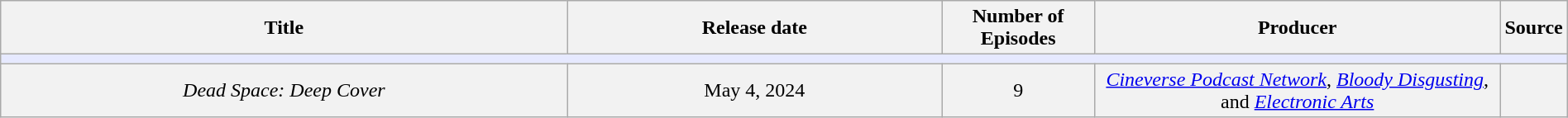<table class="wikitable" style="width:100%;">
<tr style="text-align: center;">
<th colspan="2" style="width:38%;">Title</th>
<th style="width:25%;">Release date</th>
<th style="width:10%;">Number of Episodes</th>
<th style="width:55%;">Producer</th>
<th style="width:2%;">Source</th>
</tr>
<tr>
<td colspan="6" style="background:#e6e9ff;"></td>
</tr>
<tr style="background:#f2f2f2; text-align:center;">
<td colspan="2"><em>Dead Space: Deep Cover</em></td>
<td>May 4, 2024</td>
<td>9</td>
<td><em><a href='#'>Cineverse Podcast Network</a></em>, <em><a href='#'>Bloody Disgusting</a></em>, and <em><a href='#'>Electronic Arts</a></em></td>
<td></td>
</tr>
</table>
